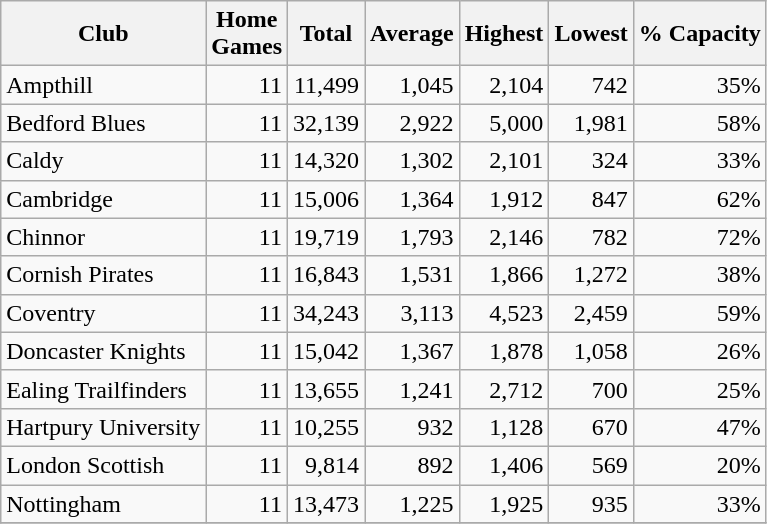<table class="wikitable sortable" style="text-align:right">
<tr>
<th>Club</th>
<th>Home<br>Games</th>
<th>Total</th>
<th>Average</th>
<th>Highest</th>
<th>Lowest</th>
<th>% Capacity</th>
</tr>
<tr>
<td style="text-align:left">Ampthill</td>
<td>11</td>
<td>11,499</td>
<td>1,045</td>
<td>2,104</td>
<td>742</td>
<td>35%</td>
</tr>
<tr>
<td style="text-align:left">Bedford Blues</td>
<td>11</td>
<td>32,139</td>
<td>2,922</td>
<td>5,000</td>
<td>1,981</td>
<td>58%</td>
</tr>
<tr>
<td style="text-align:left">Caldy</td>
<td>11</td>
<td>14,320</td>
<td>1,302</td>
<td>2,101</td>
<td>324</td>
<td>33%</td>
</tr>
<tr>
<td style="text-align:left">Cambridge</td>
<td>11</td>
<td>15,006</td>
<td>1,364</td>
<td>1,912</td>
<td>847</td>
<td>62%</td>
</tr>
<tr>
<td style="text-align:left">Chinnor</td>
<td>11</td>
<td>19,719</td>
<td>1,793</td>
<td>2,146</td>
<td>782</td>
<td>72%</td>
</tr>
<tr>
<td style="text-align:left">Cornish Pirates</td>
<td>11</td>
<td>16,843</td>
<td>1,531</td>
<td>1,866</td>
<td>1,272</td>
<td>38%</td>
</tr>
<tr>
<td style="text-align:left">Coventry</td>
<td>11</td>
<td>34,243</td>
<td>3,113</td>
<td>4,523</td>
<td>2,459</td>
<td>59%</td>
</tr>
<tr>
<td style="text-align:left">Doncaster Knights</td>
<td>11</td>
<td>15,042</td>
<td>1,367</td>
<td>1,878</td>
<td>1,058</td>
<td>26%</td>
</tr>
<tr>
<td style="text-align:left">Ealing Trailfinders</td>
<td>11</td>
<td>13,655</td>
<td>1,241</td>
<td>2,712</td>
<td>700</td>
<td>25%</td>
</tr>
<tr>
<td style="text-align:left">Hartpury University</td>
<td>11</td>
<td>10,255</td>
<td>932</td>
<td>1,128</td>
<td>670</td>
<td>47%</td>
</tr>
<tr>
<td style="text-align:left">London Scottish</td>
<td>11</td>
<td>9,814</td>
<td>892</td>
<td>1,406</td>
<td>569</td>
<td>20%</td>
</tr>
<tr>
<td style="text-align:left">Nottingham</td>
<td>11</td>
<td>13,473</td>
<td>1,225</td>
<td>1,925</td>
<td>935</td>
<td>33%</td>
</tr>
<tr>
</tr>
</table>
